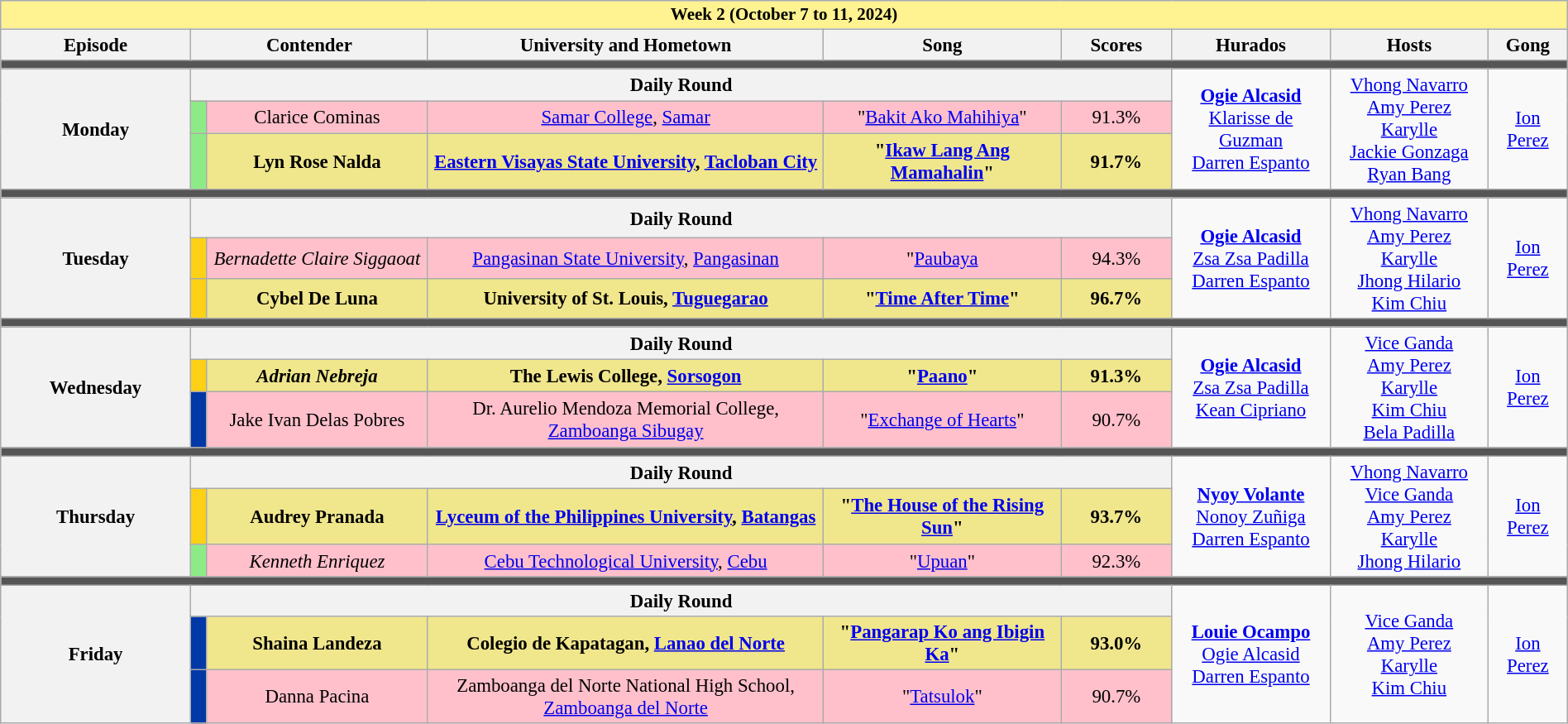<table class="wikitable mw-collapsible mw-collapsed" style="width:100%; text-align:center; font-size:95%;">
<tr>
<th colspan="9" style="background-color:#fff291;font-size:14px">Week 2 (October 7 to 11, 2024)</th>
</tr>
<tr>
<th width="12%">Episode</th>
<th colspan="2" width="15%">Contender</th>
<th width="25%">University and Hometown</th>
<th width="15%">Song</th>
<th width="7%">Scores</th>
<th width="10%">Hurados</th>
<th width="10%">Hosts</th>
<th width="05%">Gong</th>
</tr>
<tr>
<td colspan="9" style="background:#555;"></td>
</tr>
<tr>
<th rowspan="3">Monday<br></th>
<th colspan="5">Daily Round</th>
<td rowspan="3"><strong><a href='#'>Ogie Alcasid</a></strong><br><a href='#'>Klarisse de Guzman</a><br><a href='#'>Darren Espanto</a></td>
<td rowspan="3"><a href='#'>Vhong Navarro</a><br><a href='#'>Amy Perez</a><br><a href='#'>Karylle</a><br><a href='#'>Jackie Gonzaga</a><br><a href='#'>Ryan Bang</a></td>
<td rowspan="3"><a href='#'>Ion Perez</a></td>
</tr>
<tr style="background:pink">
<td width="01%" style="background:#8deb87"></td>
<td>Clarice Cominas</td>
<td><a href='#'>Samar College</a>, <a href='#'>Samar</a></td>
<td>"<a href='#'>Bakit Ako Mahihiya</a>"</td>
<td>91.3%</td>
</tr>
<tr style="background:Khaki">
<td width="01%" style="background:#8deb87"></td>
<td><strong>Lyn Rose Nalda</strong></td>
<td><strong><a href='#'>Eastern Visayas State University</a>, <a href='#'>Tacloban City</a></strong></td>
<td><strong>"<a href='#'>Ikaw Lang Ang Mamahalin</a>"</strong></td>
<td><strong>91.7%</strong></td>
</tr>
<tr>
<td colspan="9" style="background:#555;"></td>
</tr>
<tr>
<th rowspan="3">Tuesday<br></th>
<th colspan="5">Daily Round</th>
<td rowspan="3"><strong><a href='#'>Ogie Alcasid</a></strong><br><a href='#'>Zsa Zsa Padilla</a><br><a href='#'>Darren Espanto</a></td>
<td rowspan="3"><a href='#'>Vhong Navarro</a><br><a href='#'>Amy Perez</a><br><a href='#'>Karylle</a><br><a href='#'>Jhong Hilario</a><br><a href='#'>Kim Chiu</a></td>
<td rowspan="3"><a href='#'>Ion Perez</a></td>
</tr>
<tr style="background:pink">
<td width="01%" style="background:#FCD116"></td>
<td><em>Bernadette Claire Siggaoat</em></td>
<td><a href='#'>Pangasinan State University</a>, <a href='#'>Pangasinan</a></td>
<td>"<a href='#'>Paubaya</a></td>
<td>94.3%</td>
</tr>
<tr style="background:Khaki">
<td width="01%" style="background:#FCD116"></td>
<td><strong>Cybel De Luna</strong></td>
<td><strong>University of St. Louis, <a href='#'>Tuguegarao</a></strong></td>
<td><strong>"<a href='#'>Time After Time</a>"</strong></td>
<td><strong>96.7%</strong></td>
</tr>
<tr>
<td colspan="9"style="background:#555;"></td>
</tr>
<tr>
<th rowspan="3">Wednesday<br></th>
<th colspan="5">Daily Round</th>
<td rowspan="3"><strong><a href='#'>Ogie Alcasid</a></strong><br><a href='#'>Zsa Zsa Padilla</a><br><a href='#'>Kean Cipriano</a></td>
<td rowspan="3"><a href='#'>Vice Ganda</a><br><a href='#'>Amy Perez</a><br><a href='#'>Karylle</a><br><a href='#'>Kim Chiu</a><br><a href='#'>Bela Padilla</a></td>
<td rowspan="3"><a href='#'>Ion Perez</a></td>
</tr>
<tr style="background:Khaki">
<td width="01%" style="background:#FCD116"></td>
<td><strong><em>Adrian Nebreja</em></strong></td>
<td><strong>The Lewis College, <a href='#'>Sorsogon</a></strong></td>
<td><strong>"<a href='#'>Paano</a>"</strong></td>
<td><strong>91.3%</strong></td>
</tr>
<tr style="background:pink">
<td width="01%" style="background:#0038A8"></td>
<td>Jake Ivan Delas Pobres</td>
<td>Dr. Aurelio Mendoza Memorial College, <a href='#'>Zamboanga Sibugay</a></td>
<td>"<a href='#'>Exchange of Hearts</a>"</td>
<td>90.7%</td>
</tr>
<tr>
<td colspan="9" style="background:#555;"></td>
</tr>
<tr>
<th rowspan="3">Thursday<br></th>
<th colspan="5">Daily Round</th>
<td rowspan="3"><strong><a href='#'>Nyoy Volante</a></strong><br><a href='#'>Nonoy Zuñiga</a><br><a href='#'>Darren Espanto</a></td>
<td rowspan="3"><a href='#'>Vhong Navarro</a><br><a href='#'>Vice Ganda</a><br><a href='#'>Amy Perez</a><br><a href='#'>Karylle</a><br><a href='#'>Jhong Hilario</a></td>
<td rowspan="3"><a href='#'>Ion Perez</a></td>
</tr>
<tr style="background:Khaki">
<td width="01%" style="background:#FCD116"></td>
<td><strong>Audrey Pranada</strong></td>
<td><strong><a href='#'>Lyceum of the Philippines University</a>, <a href='#'>Batangas</a></strong></td>
<td><strong>"<a href='#'>The House of the Rising Sun</a>"</strong></td>
<td><strong>93.7%</strong></td>
</tr>
<tr style="background:pink">
<td width="01%" style="background:#8deb87"></td>
<td><em>Kenneth Enriquez</em></td>
<td><a href='#'>Cebu Technological University</a>, <a href='#'>Cebu</a></td>
<td>"<a href='#'>Upuan</a>"</td>
<td>92.3%</td>
</tr>
<tr>
<td colspan="9" style="background:#555;"></td>
</tr>
<tr>
<th rowspan="3">Friday<br></th>
<th colspan="5">Daily Round</th>
<td rowspan="3"><strong><a href='#'>Louie Ocampo</a></strong><br><a href='#'>Ogie Alcasid</a><br><a href='#'>Darren Espanto</a></td>
<td rowspan="3"><a href='#'>Vice Ganda</a><br><a href='#'>Amy Perez</a><br><a href='#'>Karylle</a><br><a href='#'>Kim Chiu</a></td>
<td rowspan="3"><a href='#'>Ion Perez</a></td>
</tr>
<tr style="background:Khaki">
<td width="01%" style="background:#0038A8"></td>
<td><strong>Shaina Landeza</strong></td>
<td><strong>Colegio de Kapatagan, <a href='#'>Lanao del Norte</a></strong></td>
<td><strong>"<a href='#'>Pangarap Ko ang Ibigin Ka</a>"</strong></td>
<td><strong>93.0%</strong></td>
</tr>
<tr style="background:pink">
<td width="01%" style="background:#0038A8"></td>
<td>Danna Pacina</td>
<td>Zamboanga del Norte National High School,  <a href='#'>Zamboanga del Norte</a></td>
<td>"<a href='#'>Tatsulok</a>"</td>
<td>90.7%</td>
</tr>
</table>
